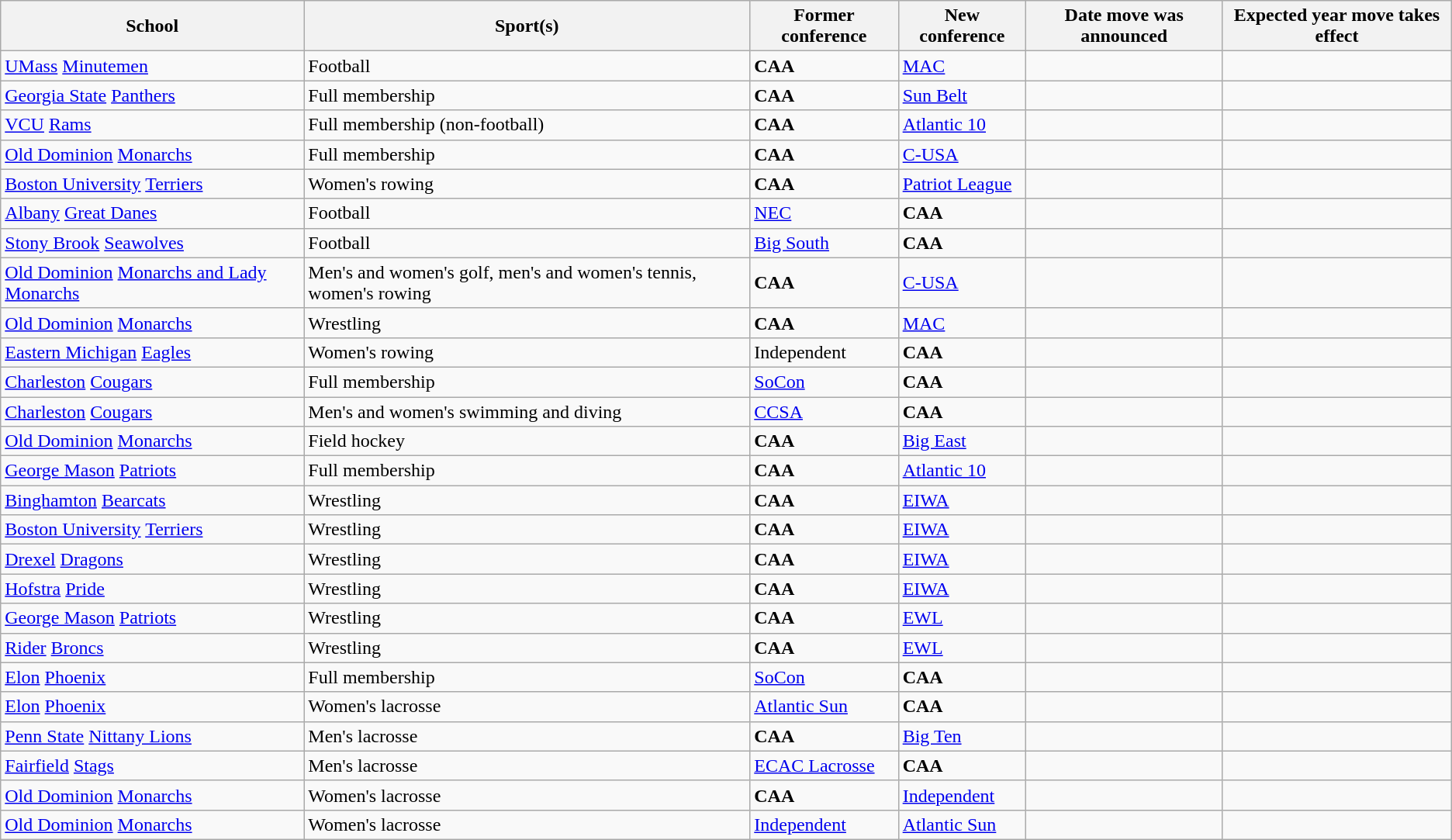<table class="wikitable sortable">
<tr>
<th>School</th>
<th>Sport(s)</th>
<th>Former conference</th>
<th>New conference</th>
<th>Date move was announced</th>
<th>Expected year move takes effect</th>
</tr>
<tr>
<td><a href='#'>UMass</a> <a href='#'>Minutemen</a></td>
<td>Football</td>
<td><strong>CAA</strong></td>
<td><a href='#'>MAC</a></td>
<td></td>
<td></td>
</tr>
<tr>
<td><a href='#'>Georgia State</a> <a href='#'>Panthers</a></td>
<td>Full membership</td>
<td><strong>CAA</strong></td>
<td><a href='#'>Sun Belt</a></td>
<td></td>
<td></td>
</tr>
<tr>
<td><a href='#'>VCU</a> <a href='#'>Rams</a></td>
<td>Full membership (non-football)</td>
<td><strong>CAA</strong></td>
<td><a href='#'>Atlantic 10</a></td>
<td></td>
<td></td>
</tr>
<tr>
<td><a href='#'>Old Dominion</a> <a href='#'>Monarchs</a></td>
<td>Full membership</td>
<td><strong>CAA</strong></td>
<td><a href='#'>C-USA</a></td>
<td></td>
<td></td>
</tr>
<tr>
<td><a href='#'>Boston University</a> <a href='#'>Terriers</a></td>
<td>Women's rowing</td>
<td><strong>CAA</strong></td>
<td><a href='#'>Patriot League</a></td>
<td></td>
<td></td>
</tr>
<tr>
<td><a href='#'>Albany</a> <a href='#'>Great Danes</a></td>
<td>Football</td>
<td><a href='#'>NEC</a></td>
<td><strong>CAA</strong></td>
<td></td>
<td></td>
</tr>
<tr>
<td><a href='#'>Stony Brook</a> <a href='#'>Seawolves</a></td>
<td>Football</td>
<td><a href='#'>Big South</a></td>
<td><strong>CAA</strong></td>
<td></td>
<td></td>
</tr>
<tr>
<td><a href='#'>Old Dominion</a> <a href='#'>Monarchs and Lady Monarchs</a></td>
<td>Men's and women's golf, men's and women's tennis, women's rowing</td>
<td><strong>CAA</strong></td>
<td><a href='#'>C-USA</a></td>
<td></td>
<td></td>
</tr>
<tr>
<td><a href='#'>Old Dominion</a> <a href='#'>Monarchs</a></td>
<td>Wrestling</td>
<td><strong>CAA</strong></td>
<td><a href='#'>MAC</a></td>
<td></td>
<td></td>
</tr>
<tr>
<td><a href='#'>Eastern Michigan</a> <a href='#'>Eagles</a></td>
<td>Women's rowing</td>
<td>Independent</td>
<td><strong>CAA</strong></td>
<td></td>
<td></td>
</tr>
<tr>
<td><a href='#'>Charleston</a> <a href='#'>Cougars</a></td>
<td>Full membership</td>
<td><a href='#'>SoCon</a></td>
<td><strong>CAA</strong></td>
<td></td>
<td></td>
</tr>
<tr>
<td><a href='#'>Charleston</a> <a href='#'>Cougars</a></td>
<td>Men's and women's swimming and diving</td>
<td><a href='#'>CCSA</a></td>
<td><strong>CAA</strong></td>
<td></td>
<td></td>
</tr>
<tr>
<td><a href='#'>Old Dominion</a> <a href='#'>Monarchs</a></td>
<td>Field hockey</td>
<td><strong>CAA</strong></td>
<td><a href='#'>Big East</a></td>
<td></td>
<td></td>
</tr>
<tr>
<td><a href='#'>George Mason</a> <a href='#'>Patriots</a></td>
<td>Full membership</td>
<td><strong>CAA</strong></td>
<td><a href='#'>Atlantic 10</a></td>
<td></td>
<td></td>
</tr>
<tr>
<td><a href='#'>Binghamton</a> <a href='#'>Bearcats</a></td>
<td>Wrestling</td>
<td><strong>CAA</strong></td>
<td><a href='#'>EIWA</a></td>
<td></td>
<td></td>
</tr>
<tr>
<td><a href='#'>Boston University</a> <a href='#'>Terriers</a></td>
<td>Wrestling</td>
<td><strong>CAA</strong></td>
<td><a href='#'>EIWA</a></td>
<td></td>
<td></td>
</tr>
<tr>
<td><a href='#'>Drexel</a> <a href='#'>Dragons</a></td>
<td>Wrestling</td>
<td><strong>CAA</strong></td>
<td><a href='#'>EIWA</a></td>
<td></td>
<td></td>
</tr>
<tr>
<td><a href='#'>Hofstra</a> <a href='#'>Pride</a></td>
<td>Wrestling</td>
<td><strong>CAA</strong></td>
<td><a href='#'>EIWA</a></td>
<td></td>
<td></td>
</tr>
<tr>
<td><a href='#'>George Mason</a> <a href='#'>Patriots</a></td>
<td>Wrestling</td>
<td><strong>CAA</strong></td>
<td><a href='#'>EWL</a></td>
<td></td>
<td></td>
</tr>
<tr>
<td><a href='#'>Rider</a> <a href='#'>Broncs</a></td>
<td>Wrestling</td>
<td><strong>CAA</strong></td>
<td><a href='#'>EWL</a></td>
<td></td>
<td></td>
</tr>
<tr>
<td><a href='#'>Elon</a> <a href='#'>Phoenix</a></td>
<td>Full membership</td>
<td><a href='#'>SoCon</a></td>
<td><strong>CAA</strong></td>
<td></td>
<td></td>
</tr>
<tr>
<td><a href='#'>Elon</a> <a href='#'>Phoenix</a></td>
<td>Women's lacrosse</td>
<td><a href='#'>Atlantic Sun</a></td>
<td><strong>CAA</strong></td>
<td></td>
<td></td>
</tr>
<tr>
<td><a href='#'>Penn State</a> <a href='#'>Nittany Lions</a></td>
<td>Men's lacrosse</td>
<td><strong>CAA</strong></td>
<td><a href='#'>Big Ten</a></td>
<td></td>
<td></td>
</tr>
<tr>
<td><a href='#'>Fairfield</a> <a href='#'>Stags</a></td>
<td>Men's lacrosse</td>
<td><a href='#'>ECAC Lacrosse</a></td>
<td><strong>CAA</strong></td>
<td></td>
<td></td>
</tr>
<tr>
<td><a href='#'>Old Dominion</a> <a href='#'>Monarchs</a></td>
<td>Women's lacrosse</td>
<td><strong>CAA</strong></td>
<td><a href='#'>Independent</a></td>
<td></td>
<td></td>
</tr>
<tr>
<td><a href='#'>Old Dominion</a> <a href='#'>Monarchs</a></td>
<td>Women's lacrosse</td>
<td><a href='#'>Independent</a></td>
<td><a href='#'>Atlantic Sun</a></td>
<td></td>
<td></td>
</tr>
</table>
